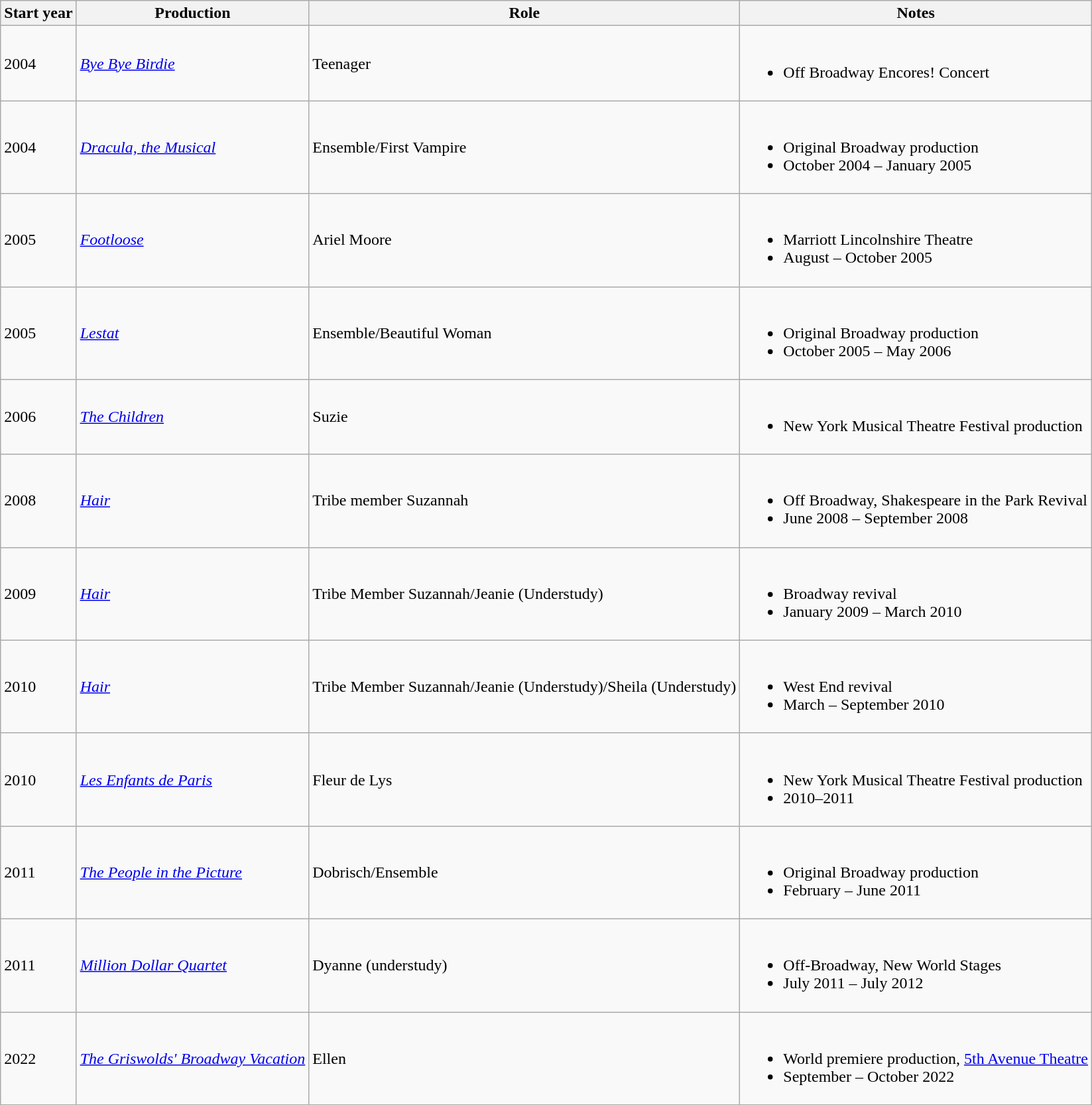<table class="wikitable sortable">
<tr>
<th>Start year</th>
<th>Production</th>
<th>Role</th>
<th class="unsortable">Notes</th>
</tr>
<tr>
<td>2004</td>
<td><em><a href='#'>Bye Bye Birdie</a></em></td>
<td>Teenager</td>
<td><br><ul><li>Off Broadway Encores! Concert</li></ul></td>
</tr>
<tr>
<td>2004</td>
<td><em><a href='#'>Dracula, the Musical</a></em></td>
<td>Ensemble/First Vampire</td>
<td><br><ul><li>Original Broadway production</li><li>October 2004 – January 2005</li></ul></td>
</tr>
<tr>
<td>2005</td>
<td><em><a href='#'>Footloose</a></em></td>
<td>Ariel Moore</td>
<td><br><ul><li>Marriott Lincolnshire Theatre</li><li>August – October 2005</li></ul></td>
</tr>
<tr>
<td>2005</td>
<td><em><a href='#'>Lestat</a></em></td>
<td>Ensemble/Beautiful Woman</td>
<td><br><ul><li>Original Broadway production</li><li>October 2005 – May 2006</li></ul></td>
</tr>
<tr>
<td>2006</td>
<td><em><a href='#'>The Children</a></em></td>
<td>Suzie</td>
<td><br><ul><li>New York Musical Theatre Festival production</li></ul></td>
</tr>
<tr>
<td>2008</td>
<td><em><a href='#'>Hair</a></em></td>
<td>Tribe member Suzannah</td>
<td><br><ul><li>Off Broadway, Shakespeare in the Park Revival</li><li>June 2008 – September 2008</li></ul></td>
</tr>
<tr>
<td>2009</td>
<td><em><a href='#'>Hair</a></em></td>
<td>Tribe Member Suzannah/Jeanie (Understudy)</td>
<td><br><ul><li>Broadway revival</li><li>January 2009 – March 2010</li></ul></td>
</tr>
<tr>
<td>2010</td>
<td><em><a href='#'>Hair</a></em></td>
<td>Tribe Member Suzannah/Jeanie (Understudy)/Sheila (Understudy)</td>
<td><br><ul><li>West End revival</li><li>March – September 2010</li></ul></td>
</tr>
<tr>
<td>2010</td>
<td><em><a href='#'>Les Enfants de Paris</a></em></td>
<td>Fleur de Lys</td>
<td><br><ul><li>New York Musical Theatre Festival production</li><li>2010–2011</li></ul></td>
</tr>
<tr>
<td>2011</td>
<td><em><a href='#'>The People in the Picture</a></em></td>
<td>Dobrisch/Ensemble</td>
<td><br><ul><li>Original Broadway production</li><li>February – June 2011</li></ul></td>
</tr>
<tr>
<td>2011</td>
<td><em><a href='#'>Million Dollar Quartet</a></em></td>
<td>Dyanne (understudy)</td>
<td><br><ul><li>Off-Broadway, New World Stages</li><li>July 2011 – July 2012</li></ul></td>
</tr>
<tr>
<td>2022</td>
<td><em><a href='#'>The Griswolds' Broadway Vacation</a></em></td>
<td>Ellen</td>
<td><br><ul><li>World premiere production, <a href='#'>5th Avenue Theatre</a></li><li>September – October 2022</li></ul></td>
</tr>
</table>
